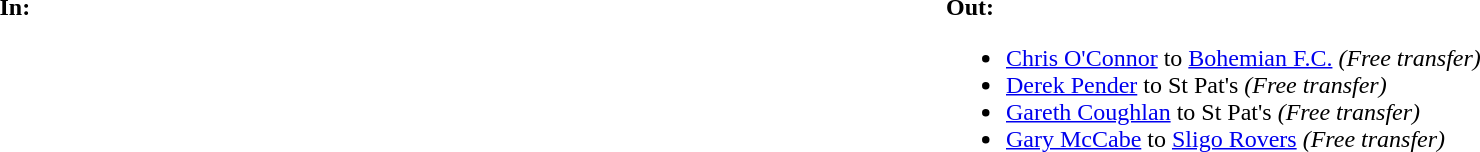<table>
<tr>
<td valign="top" width="20%"><br><strong>In:</strong></td>
<td valign="top" width="20%"><br><strong>Out:</strong><ul><li> <a href='#'>Chris O'Connor</a> to <a href='#'>Bohemian F.C.</a> <em>(Free transfer)</em></li><li> <a href='#'>Derek Pender</a> to St Pat's <em>(Free transfer)</em></li><li> <a href='#'>Gareth Coughlan</a> to St Pat's <em>(Free transfer)</em></li><li> <a href='#'>Gary McCabe</a> to <a href='#'>Sligo Rovers</a> <em>(Free transfer)</em></li></ul></td>
</tr>
</table>
